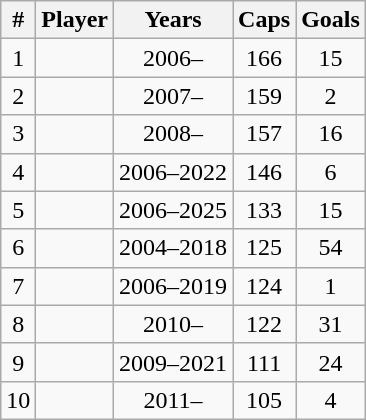<table class="wikitable sortable" style="text-align: center;">
<tr>
<th>#</th>
<th>Player</th>
<th>Years</th>
<th>Caps</th>
<th>Goals</th>
</tr>
<tr>
<td>1</td>
<td align="left"><strong></strong></td>
<td>2006–</td>
<td>166</td>
<td>15</td>
</tr>
<tr>
<td>2</td>
<td align="left"><strong></strong></td>
<td>2007–</td>
<td>159</td>
<td>2</td>
</tr>
<tr>
<td>3</td>
<td align="left"><strong></strong></td>
<td>2008–</td>
<td>157</td>
<td>16</td>
</tr>
<tr>
<td>4</td>
<td align="left"></td>
<td>2006–2022</td>
<td>146</td>
<td>6</td>
</tr>
<tr>
<td>5</td>
<td align="left"></td>
<td>2006–2025</td>
<td>133</td>
<td>15</td>
</tr>
<tr>
<td>6</td>
<td align="left"></td>
<td>2004–2018</td>
<td>125</td>
<td>54</td>
</tr>
<tr>
<td>7</td>
<td align="left"></td>
<td>2006–2019</td>
<td>124</td>
<td>1</td>
</tr>
<tr>
<td>8</td>
<td align="left"><strong></strong></td>
<td>2010–</td>
<td>122</td>
<td>31</td>
</tr>
<tr>
<td>9</td>
<td align="left"></td>
<td>2009–2021</td>
<td>111</td>
<td>24</td>
</tr>
<tr>
<td>10</td>
<td align="left"><strong></strong></td>
<td>2011–</td>
<td>105</td>
<td>4</td>
</tr>
</table>
